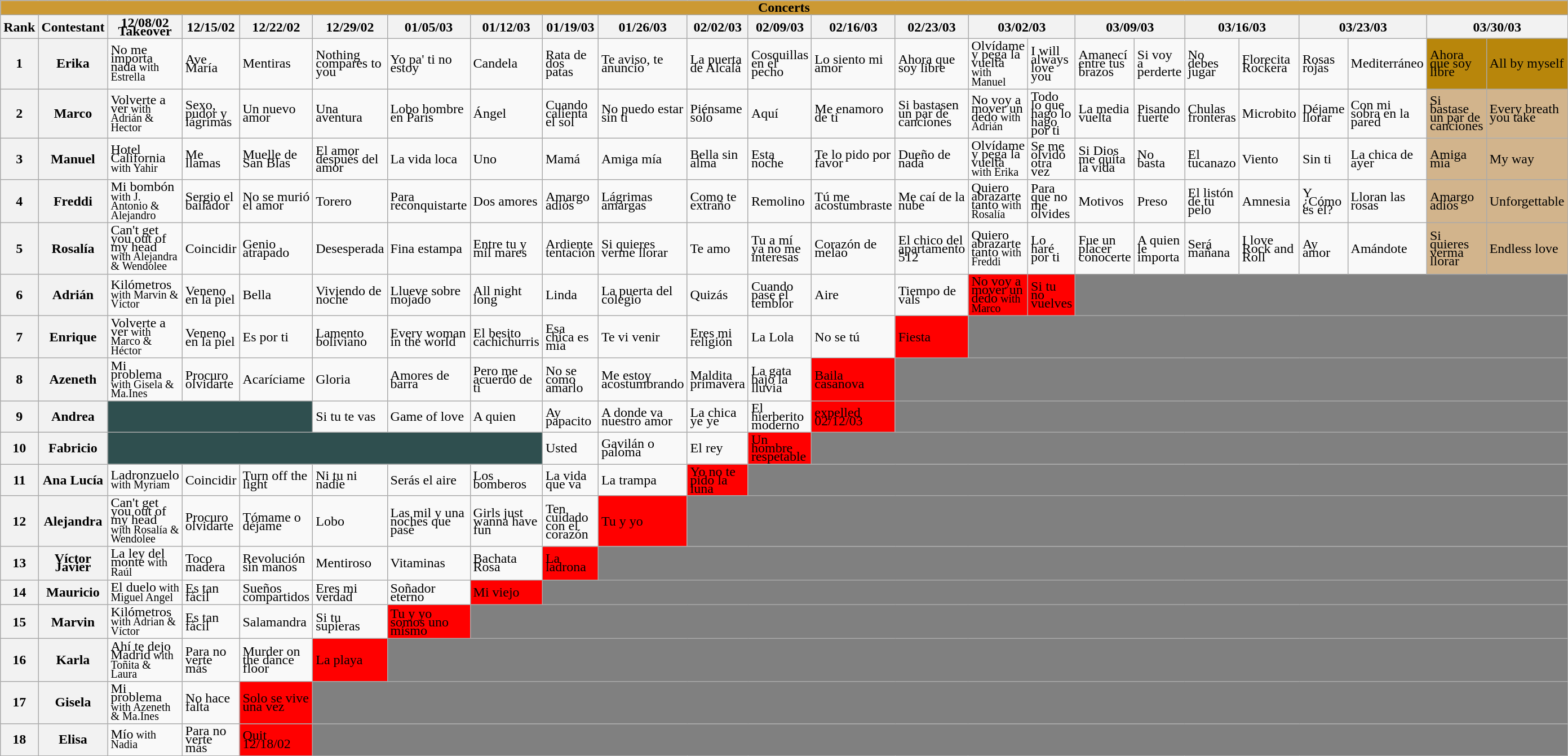<table class="wikitable collapsible collapsed" style="text-align:left; line-height:10px; line-width:12px;">
<tr>
<th colspan="24" style="background:#c93;">Concerts</th>
</tr>
<tr>
<th>Rank</th>
<th>Contestant</th>
<th>12/08/02 Takeover</th>
<th>12/15/02</th>
<th>12/22/02</th>
<th>12/29/02</th>
<th>01/05/03</th>
<th>01/12/03</th>
<th>01/19/03</th>
<th>01/26/03</th>
<th>02/02/03</th>
<th>02/09/03</th>
<th>02/16/03</th>
<th>02/23/03</th>
<th colspan="2">03/02/03</th>
<th colspan="2">03/09/03</th>
<th colspan="2">03/16/03</th>
<th colspan="2">03/23/03</th>
<th colspan="2">03/30/03</th>
</tr>
<tr>
<th>1</th>
<th>Erika</th>
<td>No me importa nada<small> with Estrella</small></td>
<td>Ave María</td>
<td>Mentiras</td>
<td>Nothing compares to you</td>
<td>Yo pa' ti no estoy</td>
<td>Candela</td>
<td>Rata de dos patas</td>
<td>Te aviso, te anuncio</td>
<td>La puerta de Alcalá</td>
<td>Cosquillas en el pecho</td>
<td>Lo siento mi amor</td>
<td>Ahora que soy libre</td>
<td>Olvídame y pega la vuelta<small> with Manuel</small></td>
<td>I will always love you</td>
<td>Amanecí entre tus brazos</td>
<td>Si voy a perderte</td>
<td>No debes jugar</td>
<td>Florecita Rockera</td>
<td>Rosas rojas</td>
<td>Mediterráneo</td>
<td style="background:DarkGoldenrod;">Ahora que soy libre</td>
<td style="background:DarkGoldenrod;">All by myself</td>
</tr>
<tr>
<th>2</th>
<th>Marco</th>
<td>Volverte a ver<small> with Adrián & Hector</small></td>
<td>Sexo, pudor y lágrimas</td>
<td>Un nuevo amor</td>
<td>Una aventura</td>
<td>Lobo hombre en París</td>
<td>Ángel</td>
<td>Cuando calienta el sol</td>
<td>No puedo estar sin ti</td>
<td>Piénsame solo</td>
<td>Aquí</td>
<td>Me enamoro de ti</td>
<td>Si bastasen un par de canciones</td>
<td>No voy a mover un dedo<small> with Adrián</small></td>
<td>Todo lo que hago lo hago por ti</td>
<td>La media vuelta</td>
<td>Pisando fuerte</td>
<td>Chulas fronteras</td>
<td>Microbito</td>
<td>Déjame llorar</td>
<td>Con mi sobra en la pared</td>
<td style="background:Tan;">Si bastase un par de canciones</td>
<td style="background:Tan;">Every breath you take</td>
</tr>
<tr>
<th>3</th>
<th>Manuel</th>
<td>Hotel California<small> with Yahir</small></td>
<td>Me llamas</td>
<td>Muelle de San Blas</td>
<td>El amor después del amor</td>
<td>La vida loca</td>
<td>Uno</td>
<td>Mamá</td>
<td>Amiga mía</td>
<td>Bella sin alma</td>
<td>Esta noche</td>
<td>Te lo pido por favor</td>
<td>Dueño de nada</td>
<td>Olvídame y pega la vuelta<small> with Erika</small></td>
<td>Se me olvidó otra vez</td>
<td>Si Dios me quita la vida</td>
<td>No basta</td>
<td>El tucanazo</td>
<td>Viento</td>
<td>Sin ti</td>
<td>La chica de ayer</td>
<td style="background:Tan;">Amiga mía</td>
<td style="background:Tan;">My way</td>
</tr>
<tr>
<th>4</th>
<th>Freddi</th>
<td>Mi bombón<small> with J. Antonio & Alejandro</small></td>
<td>Sergio el bailador</td>
<td>No se murió el amor</td>
<td>Torero</td>
<td>Para reconquistarte</td>
<td>Dos amores</td>
<td>Amargo adiós</td>
<td>Lágrimas amargas</td>
<td>Como te extraño</td>
<td>Remolino</td>
<td>Tú me acostumbraste</td>
<td>Me caí de la nube</td>
<td>Quiero abrazarte tanto<small> with Rosalía</small></td>
<td>Para que no me olvides</td>
<td>Motivos</td>
<td>Preso</td>
<td>El listón de tu pelo</td>
<td>Amnesia</td>
<td>Y ¿Cómo es él?</td>
<td>Lloran las rosas</td>
<td style="background:Tan;">Amargo adiós</td>
<td style="background:Tan;">Unforgettable</td>
</tr>
<tr>
<th>5</th>
<th>Rosalía</th>
<td>Can't get you out of my head<small> with Alejandra & Wendolee</small></td>
<td>Coincidir</td>
<td>Genio atrapado</td>
<td>Desesperada</td>
<td>Fina estampa</td>
<td>Entre tu y mil mares</td>
<td>Ardiente tentación</td>
<td>Si quieres verme llorar</td>
<td>Te amo</td>
<td>Tu a mí ya no me interesas</td>
<td>Corazón de melao</td>
<td>El chico del apartamento 512</td>
<td>Quiero abrazarte tanto<small> with Freddi</small><br></td>
<td>Lo haré por ti</td>
<td>Fue un placer conocerte</td>
<td>A quien le importa</td>
<td>Será mañana</td>
<td>I love Rock and Roll</td>
<td>Ay amor</td>
<td>Amándote</td>
<td style="background:Tan;">Si quieres verma llorar</td>
<td style="background:Tan;">Endless love</td>
</tr>
<tr>
<th>6</th>
<th>Adrián</th>
<td>Kilómetros<small> with Marvin & Víctor</small></td>
<td>Veneno en la piel</td>
<td>Bella</td>
<td>Viviendo de noche</td>
<td>Llueve sobre mojado</td>
<td>All night long</td>
<td>Linda</td>
<td>La puerta del colegio</td>
<td>Quizás</td>
<td>Cuando pase el temblor</td>
<td>Aire</td>
<td>Tiempo de vals</td>
<td style="background:red;">No voy a mover un dedo<small> with Marco</small></td>
<td style="background:red;">Si tu no vuelves</td>
<td style="background:gray;" colspan="9"></td>
</tr>
<tr>
<th>7</th>
<th>Enrique</th>
<td>Volverte a ver<small> with Marco & Héctor</small></td>
<td>Veneno en la piel</td>
<td>Es por ti</td>
<td>Lamento boliviano</td>
<td>Every woman in the world</td>
<td>El besito cachichurris</td>
<td>Esa chica es mía</td>
<td>Te vi venir</td>
<td>Eres mi religión</td>
<td>La Lola</td>
<td>No se tú</td>
<td style="background:red;">Fiesta</td>
<td style="background:gray;" colspan="10"></td>
</tr>
<tr>
<th>8</th>
<th>Azeneth</th>
<td>Mi problema<small> with Gisela & Ma.Ines</small></td>
<td>Procuro olvidarte</td>
<td>Acaríciame</td>
<td>Gloria</td>
<td>Amores de barra</td>
<td>Pero me acuerdo de ti</td>
<td>No se como amarlo</td>
<td>Me estoy acostumbrando</td>
<td>Maldita primavera</td>
<td>La gata bajo la lluvia</td>
<td style="background:red;">Baila casanova</td>
<td style="background:gray;" colspan="11"></td>
</tr>
<tr>
<th>9</th>
<th>Andrea</th>
<td style="background:DarkSlategrey;" colspan="3"></td>
<td>Si tu te vas</td>
<td>Game of love</td>
<td>A quien</td>
<td>Ay papacito</td>
<td>A donde va nuestro amor</td>
<td>La chica ye ye</td>
<td>El hierberito moderno</td>
<td style="background:red;">expelled 02/12/03</td>
<td style="background:gray;" colspan="11"></td>
</tr>
<tr>
<th>10</th>
<th>Fabricio</th>
<td style="background:DarkSlategrey;" colspan="6"></td>
<td>Usted</td>
<td>Gavilán o paloma</td>
<td>El rey</td>
<td style="background:red;">Un hombre respetable</td>
<td style="background:gray;" colspan="13"></td>
</tr>
<tr>
<th>11</th>
<th>Ana Lucía</th>
<td>Ladronzuelo<small> with Myriam</small></td>
<td>Coincidir</td>
<td>Turn off the light</td>
<td>Ni tu ni nadie</td>
<td>Serás el aire</td>
<td>Los bomberos</td>
<td>La vida que va</td>
<td>La trampa</td>
<td style="background:red;">Yo no te pido la luna</td>
<td style="background:gray;" colspan="14"></td>
</tr>
<tr>
<th>12</th>
<th>Alejandra</th>
<td>Can't get you out of my head<small> with Rosalía & Wendolee</small></td>
<td>Procuro olvidarte</td>
<td>Tómame o déjame</td>
<td>Lobo</td>
<td>Las mil y una noches que pasé</td>
<td>Girls just wanna have fun</td>
<td>Ten cuidado con el corazón</td>
<td style="background:red;">Tu y yo</td>
<td style="background:gray;" colspan="15"></td>
</tr>
<tr>
<th>13</th>
<th>Víctor Javier</th>
<td>La ley del monte<small> with Raúl</small></td>
<td>Toco madera</td>
<td>Revolución sin manos</td>
<td>Mentiroso</td>
<td>Vitaminas</td>
<td>Bachata Rosa</td>
<td style="background:red;">La ladrona</td>
<td style="background:gray;" colspan="16"></td>
</tr>
<tr>
<th>14</th>
<th>Mauricio</th>
<td>El duelo<small> with Miguel Angel</small></td>
<td>Es tan fácil</td>
<td>Sueños compartidos</td>
<td>Eres mi verdad</td>
<td>Soñador eterno</td>
<td style="background:red;">Mi viejo</td>
<td style="background:gray;" colspan="17"></td>
</tr>
<tr>
<th>15</th>
<th>Marvin</th>
<td>Kilómetros<small> with Adrian & Víctor</small></td>
<td>Es tan fácil</td>
<td>Salamandra</td>
<td>Si tu supieras</td>
<td style="background:red;">Tu y yo somos uno mismo</td>
<td style="background:gray;" colspan="18"></td>
</tr>
<tr>
<th>16</th>
<th>Karla</th>
<td>Ahí te dejo Madrid<small> with Toñita & Laura</small></td>
<td>Para no verte más</td>
<td>Murder on the dance floor</td>
<td style="background:red;">La playa</td>
<td style="background:gray;" colspan="19"></td>
</tr>
<tr>
<th>17</th>
<th>Gisela</th>
<td>Mi problema<small> with Azeneth & Ma.Ines</small></td>
<td>No hace falta</td>
<td style="background:red;">Solo se vive una vez</td>
<td style="background:gray;" colspan="20"></td>
</tr>
<tr>
<th>18</th>
<th>Elisa</th>
<td>Mío<small> with Nadia</small></td>
<td>Para no verte más</td>
<td style="background:red;">Quit 12/18/02</td>
<td style="background:gray;" colspan="21"></td>
</tr>
</table>
